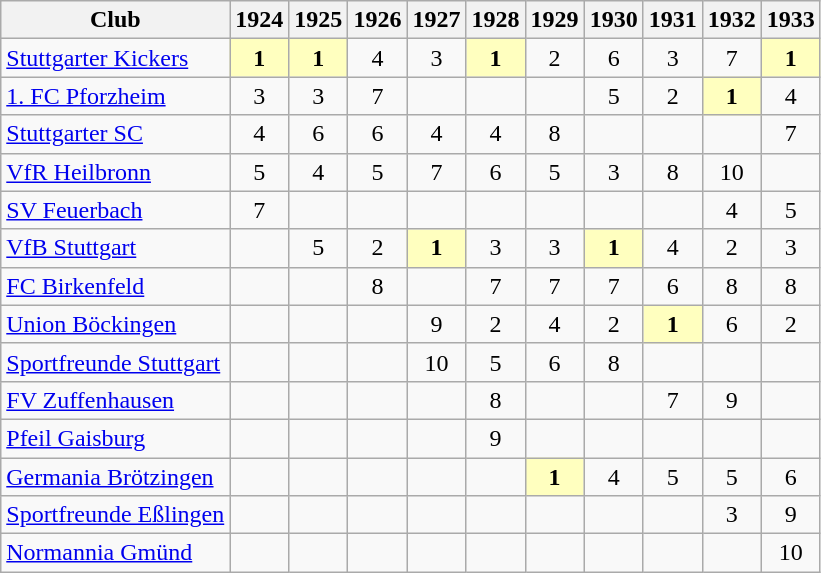<table class="wikitable">
<tr>
<th>Club</th>
<th>1924</th>
<th>1925</th>
<th>1926</th>
<th>1927</th>
<th>1928</th>
<th>1929</th>
<th>1930</th>
<th>1931</th>
<th>1932</th>
<th>1933</th>
</tr>
<tr align="center">
<td align="left"><a href='#'>Stuttgarter Kickers</a></td>
<td style="background:#ffffbf"><strong>1</strong></td>
<td style="background:#ffffbf"><strong>1</strong></td>
<td>4</td>
<td>3</td>
<td style="background:#ffffbf"><strong>1</strong></td>
<td>2</td>
<td>6</td>
<td>3</td>
<td>7</td>
<td style="background:#ffffbf"><strong>1</strong></td>
</tr>
<tr align="center">
<td align="left"><a href='#'>1. FC Pforzheim</a></td>
<td>3</td>
<td>3</td>
<td>7</td>
<td></td>
<td></td>
<td></td>
<td>5</td>
<td>2</td>
<td style="background:#ffffbf"><strong>1</strong></td>
<td>4</td>
</tr>
<tr align="center">
<td align="left"><a href='#'>Stuttgarter SC</a></td>
<td>4</td>
<td>6</td>
<td>6</td>
<td>4</td>
<td>4</td>
<td>8</td>
<td></td>
<td></td>
<td></td>
<td>7</td>
</tr>
<tr align="center">
<td align="left"><a href='#'>VfR Heilbronn</a></td>
<td>5</td>
<td>4</td>
<td>5</td>
<td>7</td>
<td>6</td>
<td>5</td>
<td>3</td>
<td>8</td>
<td>10</td>
<td></td>
</tr>
<tr align="center">
<td align="left"><a href='#'>SV Feuerbach</a></td>
<td>7</td>
<td></td>
<td></td>
<td></td>
<td></td>
<td></td>
<td></td>
<td></td>
<td>4</td>
<td>5</td>
</tr>
<tr align="center">
<td align="left"><a href='#'>VfB Stuttgart</a></td>
<td></td>
<td>5</td>
<td>2</td>
<td style="background:#ffffbf"><strong>1</strong></td>
<td>3</td>
<td>3</td>
<td style="background:#ffffbf"><strong>1</strong></td>
<td>4</td>
<td>2</td>
<td>3</td>
</tr>
<tr align="center">
<td align="left"><a href='#'>FC Birkenfeld</a></td>
<td></td>
<td></td>
<td>8</td>
<td></td>
<td>7</td>
<td>7</td>
<td>7</td>
<td>6</td>
<td>8</td>
<td>8</td>
</tr>
<tr align="center">
<td align="left"><a href='#'>Union Böckingen</a></td>
<td></td>
<td></td>
<td></td>
<td>9</td>
<td>2</td>
<td>4</td>
<td>2</td>
<td style="background:#ffffbf"><strong>1</strong></td>
<td>6</td>
<td>2</td>
</tr>
<tr align="center">
<td align="left"><a href='#'>Sportfreunde Stuttgart</a></td>
<td></td>
<td></td>
<td></td>
<td>10</td>
<td>5</td>
<td>6</td>
<td>8</td>
<td></td>
<td></td>
<td></td>
</tr>
<tr align="center">
<td align="left"><a href='#'>FV Zuffenhausen</a></td>
<td></td>
<td></td>
<td></td>
<td></td>
<td>8</td>
<td></td>
<td></td>
<td>7</td>
<td>9</td>
<td></td>
</tr>
<tr align="center">
<td align="left"><a href='#'>Pfeil Gaisburg</a></td>
<td></td>
<td></td>
<td></td>
<td></td>
<td>9</td>
<td></td>
<td></td>
<td></td>
<td></td>
<td></td>
</tr>
<tr align="center">
<td align="left"><a href='#'>Germania Brötzingen</a></td>
<td></td>
<td></td>
<td></td>
<td></td>
<td></td>
<td style="background:#ffffbf"><strong>1</strong></td>
<td>4</td>
<td>5</td>
<td>5</td>
<td>6</td>
</tr>
<tr align="center">
<td align="left"><a href='#'>Sportfreunde Eßlingen</a></td>
<td></td>
<td></td>
<td></td>
<td></td>
<td></td>
<td></td>
<td></td>
<td></td>
<td>3</td>
<td>9</td>
</tr>
<tr align="center">
<td align="left"><a href='#'>Normannia Gmünd</a></td>
<td></td>
<td></td>
<td></td>
<td></td>
<td></td>
<td></td>
<td></td>
<td></td>
<td></td>
<td>10</td>
</tr>
</table>
